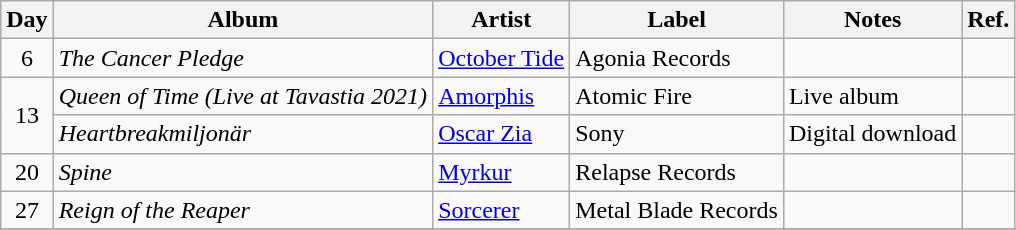<table class="wikitable">
<tr>
<th>Day</th>
<th>Album</th>
<th>Artist</th>
<th>Label</th>
<th>Notes</th>
<th>Ref.</th>
</tr>
<tr>
<td rowspan="1" style="text-align:center;">6</td>
<td><em>The Cancer Pledge</em></td>
<td><a href='#'>October Tide</a></td>
<td>Agonia Records</td>
<td></td>
<td></td>
</tr>
<tr>
<td rowspan="2" style="text-align:center;">13</td>
<td><em>Queen of Time (Live at Tavastia 2021)</em></td>
<td><a href='#'>Amorphis</a></td>
<td>Atomic Fire</td>
<td>Live album</td>
<td></td>
</tr>
<tr>
<td><em>Heartbreakmiljonär</em></td>
<td><a href='#'>Oscar Zia</a></td>
<td>Sony</td>
<td>Digital download</td>
<td></td>
</tr>
<tr>
<td rowspan="1" style="text-align:center;">20</td>
<td><em>Spine</em></td>
<td><a href='#'>Myrkur</a></td>
<td>Relapse Records</td>
<td></td>
<td></td>
</tr>
<tr>
<td rowspan="1" style="text-align:center;">27</td>
<td><em>Reign of the Reaper</em></td>
<td><a href='#'>Sorcerer</a></td>
<td>Metal Blade Records</td>
<td></td>
<td></td>
</tr>
<tr>
</tr>
</table>
